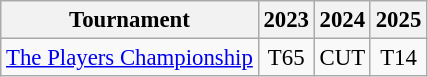<table class="wikitable" style="font-size:95%;text-align:center;">
<tr>
<th>Tournament</th>
<th>2023</th>
<th>2024</th>
<th>2025</th>
</tr>
<tr>
<td align=left><a href='#'>The Players Championship</a></td>
<td>T65</td>
<td>CUT</td>
<td>T14</td>
</tr>
</table>
